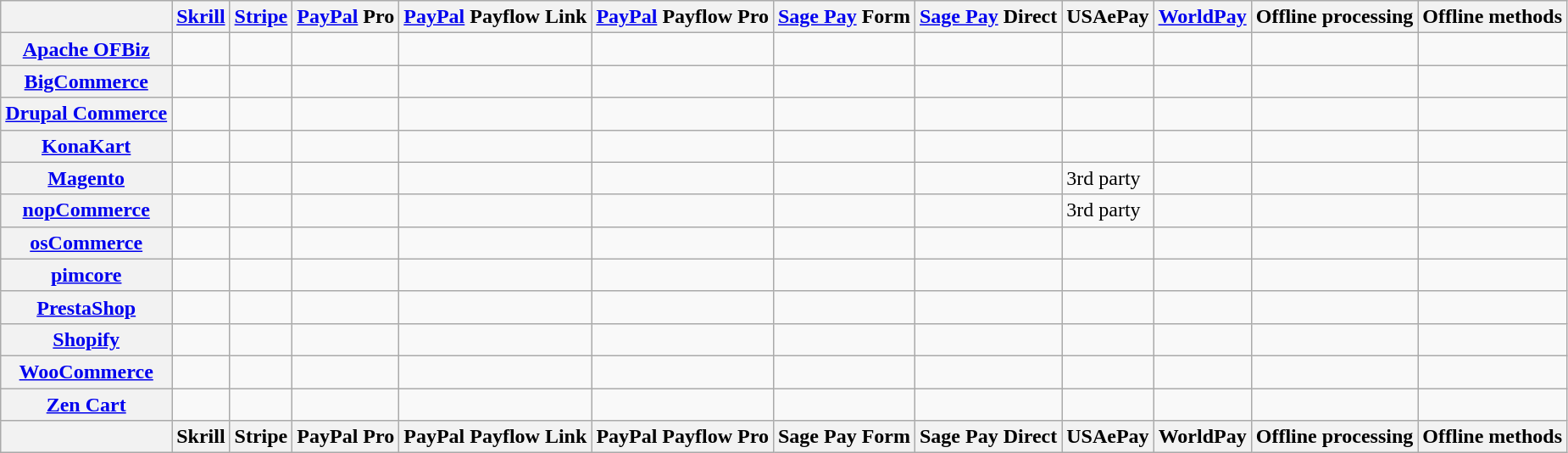<table class="wikitable sortable">
<tr>
<th scope="row"></th>
<th><a href='#'>Skrill</a></th>
<th><a href='#'>Stripe</a></th>
<th><a href='#'>PayPal</a> Pro</th>
<th><a href='#'>PayPal</a> Payflow Link</th>
<th><a href='#'>PayPal</a> Payflow Pro</th>
<th><a href='#'>Sage Pay</a> Form</th>
<th><a href='#'>Sage Pay</a> Direct</th>
<th>USAePay</th>
<th><a href='#'>WorldPay</a></th>
<th>Offline processing</th>
<th>Offline methods</th>
</tr>
<tr>
<th scope="row"><a href='#'>Apache OFBiz</a></th>
<td></td>
<td></td>
<td></td>
<td></td>
<td></td>
<td></td>
<td></td>
<td></td>
<td></td>
<td></td>
<td></td>
</tr>
<tr>
<th scope="row"><a href='#'>BigCommerce</a></th>
<td></td>
<td></td>
<td></td>
<td></td>
<td></td>
<td></td>
<td></td>
<td></td>
<td></td>
<td></td>
<td></td>
</tr>
<tr>
<th scope="row"><a href='#'>Drupal Commerce</a></th>
<td></td>
<td></td>
<td></td>
<td></td>
<td></td>
<td></td>
<td></td>
<td></td>
<td></td>
<td></td>
<td></td>
</tr>
<tr>
<th scope="row"><a href='#'>KonaKart</a></th>
<td></td>
<td></td>
<td></td>
<td></td>
<td></td>
<td></td>
<td></td>
<td></td>
<td></td>
<td></td>
<td></td>
</tr>
<tr>
<th scope="row"><a href='#'>Magento</a></th>
<td></td>
<td></td>
<td></td>
<td></td>
<td></td>
<td></td>
<td></td>
<td>3rd party</td>
<td></td>
<td></td>
<td></td>
</tr>
<tr>
<th scope="row"><a href='#'>nopCommerce</a></th>
<td></td>
<td></td>
<td></td>
<td></td>
<td></td>
<td></td>
<td></td>
<td>3rd party</td>
<td></td>
<td></td>
<td></td>
</tr>
<tr>
<th scope="row"><a href='#'>osCommerce</a></th>
<td></td>
<td></td>
<td></td>
<td></td>
<td></td>
<td></td>
<td></td>
<td></td>
<td></td>
<td></td>
<td></td>
</tr>
<tr>
<th scope="row"><a href='#'>pimcore</a></th>
<td></td>
<td></td>
<td></td>
<td></td>
<td></td>
<td></td>
<td></td>
<td></td>
<td></td>
<td></td>
<td></td>
</tr>
<tr>
<th scope="row"><a href='#'>PrestaShop</a></th>
<td></td>
<td></td>
<td></td>
<td></td>
<td></td>
<td></td>
<td></td>
<td></td>
<td></td>
<td></td>
<td></td>
</tr>
<tr>
<th scope="row"><a href='#'>Shopify</a></th>
<td></td>
<td></td>
<td></td>
<td></td>
<td></td>
<td></td>
<td></td>
<td></td>
<td></td>
<td></td>
<td></td>
</tr>
<tr>
<th scope="row"><a href='#'>WooCommerce</a></th>
<td></td>
<td></td>
<td></td>
<td></td>
<td></td>
<td></td>
<td></td>
<td></td>
<td></td>
<td></td>
<td></td>
</tr>
<tr>
<th scope="row"><a href='#'>Zen Cart</a></th>
<td></td>
<td></td>
<td></td>
<td></td>
<td></td>
<td></td>
<td></td>
<td></td>
<td></td>
<td></td>
<td></td>
</tr>
<tr class="sortbottom">
<th></th>
<th>Skrill</th>
<th>Stripe</th>
<th>PayPal Pro</th>
<th>PayPal Payflow Link</th>
<th>PayPal Payflow Pro</th>
<th>Sage Pay Form</th>
<th>Sage Pay Direct</th>
<th>USAePay</th>
<th>WorldPay</th>
<th>Offline processing</th>
<th>Offline methods</th>
</tr>
</table>
